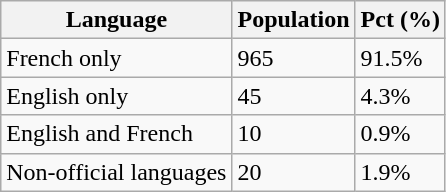<table class="wikitable">
<tr>
<th>Language</th>
<th>Population</th>
<th>Pct (%)</th>
</tr>
<tr>
<td>French only</td>
<td>965</td>
<td>91.5%</td>
</tr>
<tr>
<td>English only</td>
<td>45</td>
<td>4.3%</td>
</tr>
<tr>
<td>English and French</td>
<td>10</td>
<td>0.9%</td>
</tr>
<tr>
<td>Non-official languages</td>
<td>20</td>
<td>1.9%</td>
</tr>
</table>
